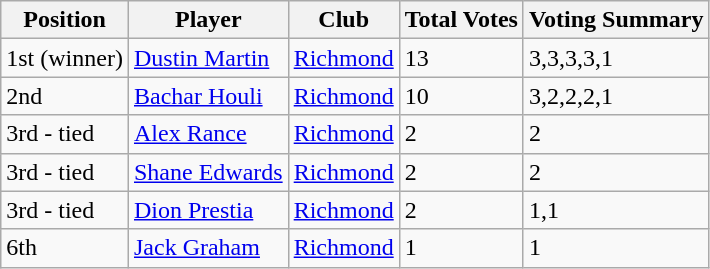<table class="wikitable">
<tr>
<th>Position</th>
<th>Player</th>
<th>Club</th>
<th>Total Votes</th>
<th>Voting Summary</th>
</tr>
<tr>
<td>1st (winner)</td>
<td><a href='#'>Dustin Martin</a></td>
<td><a href='#'>Richmond</a></td>
<td>13</td>
<td>3,3,3,3,1</td>
</tr>
<tr>
<td>2nd</td>
<td><a href='#'>Bachar Houli</a></td>
<td><a href='#'>Richmond</a></td>
<td>10</td>
<td>3,2,2,2,1</td>
</tr>
<tr>
<td>3rd - tied</td>
<td><a href='#'>Alex Rance</a></td>
<td><a href='#'>Richmond</a></td>
<td>2</td>
<td>2</td>
</tr>
<tr>
<td>3rd - tied</td>
<td><a href='#'>Shane Edwards</a></td>
<td><a href='#'>Richmond</a></td>
<td>2</td>
<td>2</td>
</tr>
<tr>
<td>3rd - tied</td>
<td><a href='#'>Dion Prestia</a></td>
<td><a href='#'>Richmond</a></td>
<td>2</td>
<td>1,1</td>
</tr>
<tr>
<td>6th</td>
<td><a href='#'>Jack Graham</a></td>
<td><a href='#'>Richmond</a></td>
<td>1</td>
<td>1</td>
</tr>
</table>
